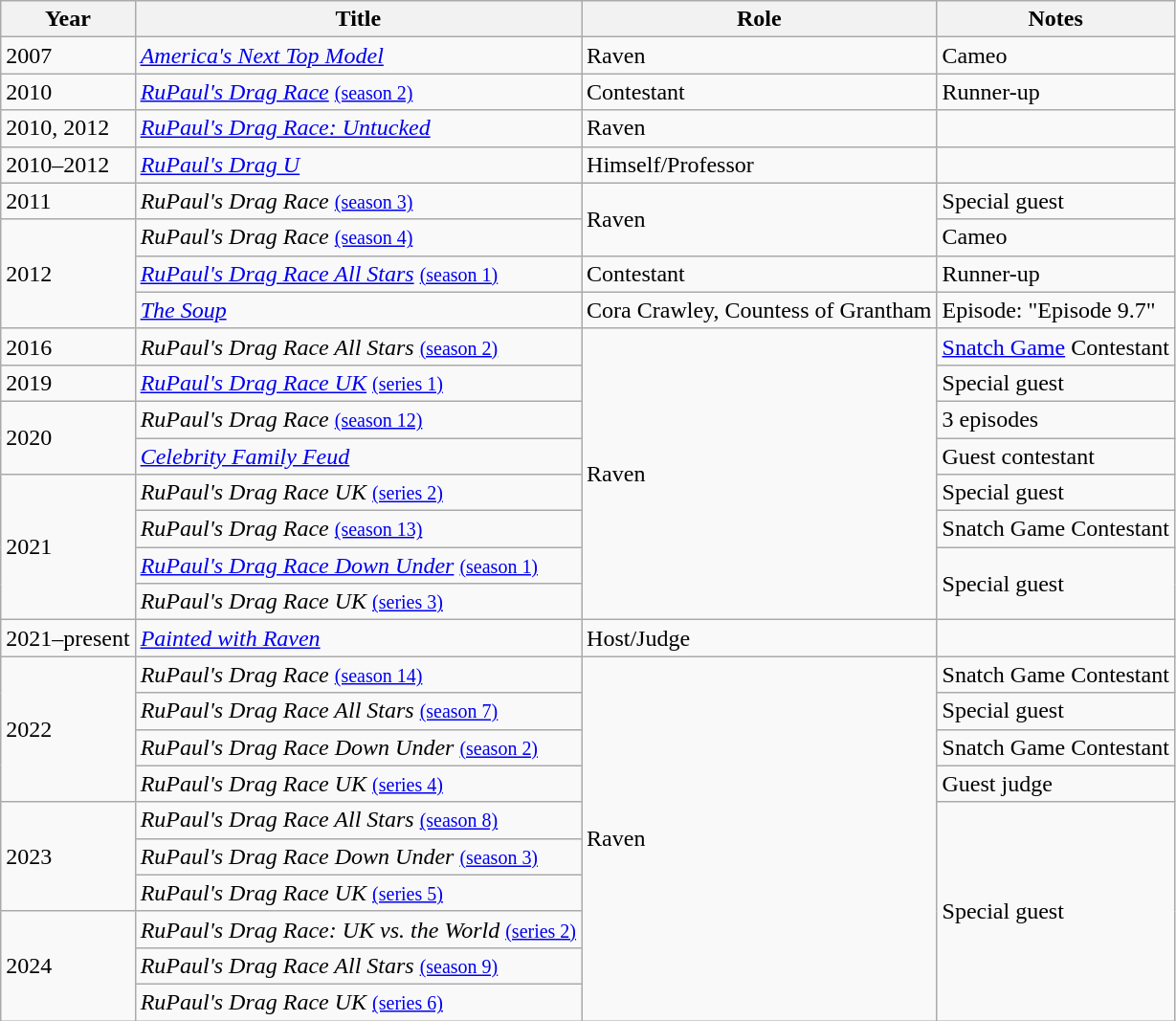<table class="wikitable sortable">
<tr>
<th>Year</th>
<th>Title</th>
<th>Role</th>
<th class="unsortable">Notes</th>
</tr>
<tr>
<td>2007</td>
<td><em><a href='#'>America's Next Top Model</a></em></td>
<td>Raven</td>
<td>Cameo</td>
</tr>
<tr>
<td>2010</td>
<td><em><a href='#'>RuPaul's Drag Race</a></em> <small><a href='#'>(season 2)</a></small></td>
<td>Contestant</td>
<td>Runner-up</td>
</tr>
<tr>
<td>2010, 2012</td>
<td><em><a href='#'>RuPaul's Drag Race: Untucked</a></em></td>
<td>Raven</td>
<td></td>
</tr>
<tr>
<td>2010–2012</td>
<td><em><a href='#'>RuPaul's Drag U</a></em></td>
<td>Himself/Professor</td>
<td></td>
</tr>
<tr>
<td>2011</td>
<td><em>RuPaul's Drag Race</em> <small><a href='#'>(season 3)</a></small></td>
<td rowspan="2">Raven</td>
<td>Special guest</td>
</tr>
<tr>
<td rowspan="3">2012</td>
<td><em>RuPaul's Drag Race</em> <small><a href='#'>(season 4)</a></small></td>
<td>Cameo</td>
</tr>
<tr>
<td><em><a href='#'>RuPaul's Drag Race All Stars</a></em> <small><a href='#'>(season 1)</a></small></td>
<td>Contestant</td>
<td>Runner-up</td>
</tr>
<tr>
<td><em><a href='#'>The Soup</a></em></td>
<td>Cora Crawley, Countess of Grantham</td>
<td>Episode: "Episode 9.7"</td>
</tr>
<tr>
<td>2016</td>
<td><em>RuPaul's Drag Race All Stars</em> <small><a href='#'>(season 2)</a></small></td>
<td rowspan="8">Raven</td>
<td><a href='#'>Snatch Game</a> Contestant</td>
</tr>
<tr>
<td>2019</td>
<td><em><a href='#'>RuPaul's Drag Race UK</a></em> <small><a href='#'>(series 1)</a></small></td>
<td>Special guest</td>
</tr>
<tr>
<td rowspan="2">2020</td>
<td><em>RuPaul's Drag Race</em> <small><a href='#'>(season 12)</a></small></td>
<td>3 episodes</td>
</tr>
<tr>
<td><em><a href='#'>Celebrity Family Feud</a></em></td>
<td>Guest contestant</td>
</tr>
<tr>
<td rowspan="4">2021</td>
<td><em>RuPaul's Drag Race UK</em> <small><a href='#'>(series 2)</a></small></td>
<td>Special guest</td>
</tr>
<tr>
<td><em>RuPaul's Drag Race</em> <small><a href='#'>(season 13)</a></small></td>
<td>Snatch Game Contestant</td>
</tr>
<tr>
<td><em><a href='#'>RuPaul's Drag Race Down Under</a></em> <small><a href='#'>(season 1)</a></small></td>
<td rowspan="2">Special guest</td>
</tr>
<tr>
<td><em>RuPaul's Drag Race UK</em> <small><a href='#'>(series 3)</a></small></td>
</tr>
<tr>
<td>2021–present</td>
<td><em><a href='#'>Painted with Raven</a></em></td>
<td>Host/Judge</td>
<td></td>
</tr>
<tr>
<td rowspan="4">2022</td>
<td><em>RuPaul's Drag Race</em> <small><a href='#'>(season 14)</a></small></td>
<td rowspan="10">Raven</td>
<td>Snatch Game Contestant</td>
</tr>
<tr>
<td><em>RuPaul's Drag Race All Stars</em> <small><a href='#'>(season 7)</a></small></td>
<td>Special guest</td>
</tr>
<tr>
<td><em>RuPaul's Drag Race Down Under</em> <small><a href='#'>(season 2)</a></small></td>
<td>Snatch Game Contestant</td>
</tr>
<tr>
<td><em>RuPaul's Drag Race UK</em> <small><a href='#'>(series 4)</a></small></td>
<td>Guest judge</td>
</tr>
<tr>
<td rowspan="3">2023</td>
<td><em>RuPaul's Drag Race All Stars</em> <small><a href='#'>(season 8)</a></small></td>
<td rowspan="6">Special guest</td>
</tr>
<tr>
<td><em>RuPaul's Drag Race Down Under</em> <small><a href='#'>(season 3)</a></small></td>
</tr>
<tr>
<td><em>RuPaul's Drag Race UK</em> <small><a href='#'>(series 5)</a></small></td>
</tr>
<tr>
<td rowspan="3">2024</td>
<td><em>RuPaul's Drag Race: UK vs. the World</em> <small><a href='#'>(series 2)</a></small></td>
</tr>
<tr>
<td><em>RuPaul's Drag Race All Stars</em> <small><a href='#'>(season 9)</a></small></td>
</tr>
<tr>
<td><em>RuPaul's Drag Race UK</em> <small><a href='#'>(series 6)</a></small></td>
</tr>
</table>
